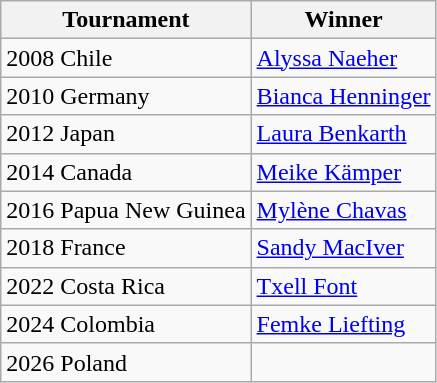<table class="wikitable">
<tr>
<th>Tournament</th>
<th>Winner</th>
</tr>
<tr>
<td>2008 Chile</td>
<td> <a href='#'>Alyssa Naeher</a></td>
</tr>
<tr>
<td>2010 Germany</td>
<td> <a href='#'>Bianca Henninger</a></td>
</tr>
<tr>
<td>2012 Japan</td>
<td> <a href='#'>Laura Benkarth</a></td>
</tr>
<tr>
<td>2014 Canada</td>
<td> <a href='#'>Meike Kämper</a></td>
</tr>
<tr>
<td>2016 Papua New Guinea</td>
<td> <a href='#'>Mylène Chavas</a></td>
</tr>
<tr>
<td>2018 France</td>
<td> <a href='#'>Sandy MacIver</a></td>
</tr>
<tr>
<td>2022 Costa Rica</td>
<td> <a href='#'>Txell Font</a></td>
</tr>
<tr>
<td>2024 Colombia</td>
<td> <a href='#'>Femke Liefting</a></td>
</tr>
<tr>
<td>2026 Poland</td>
<td></td>
</tr>
</table>
